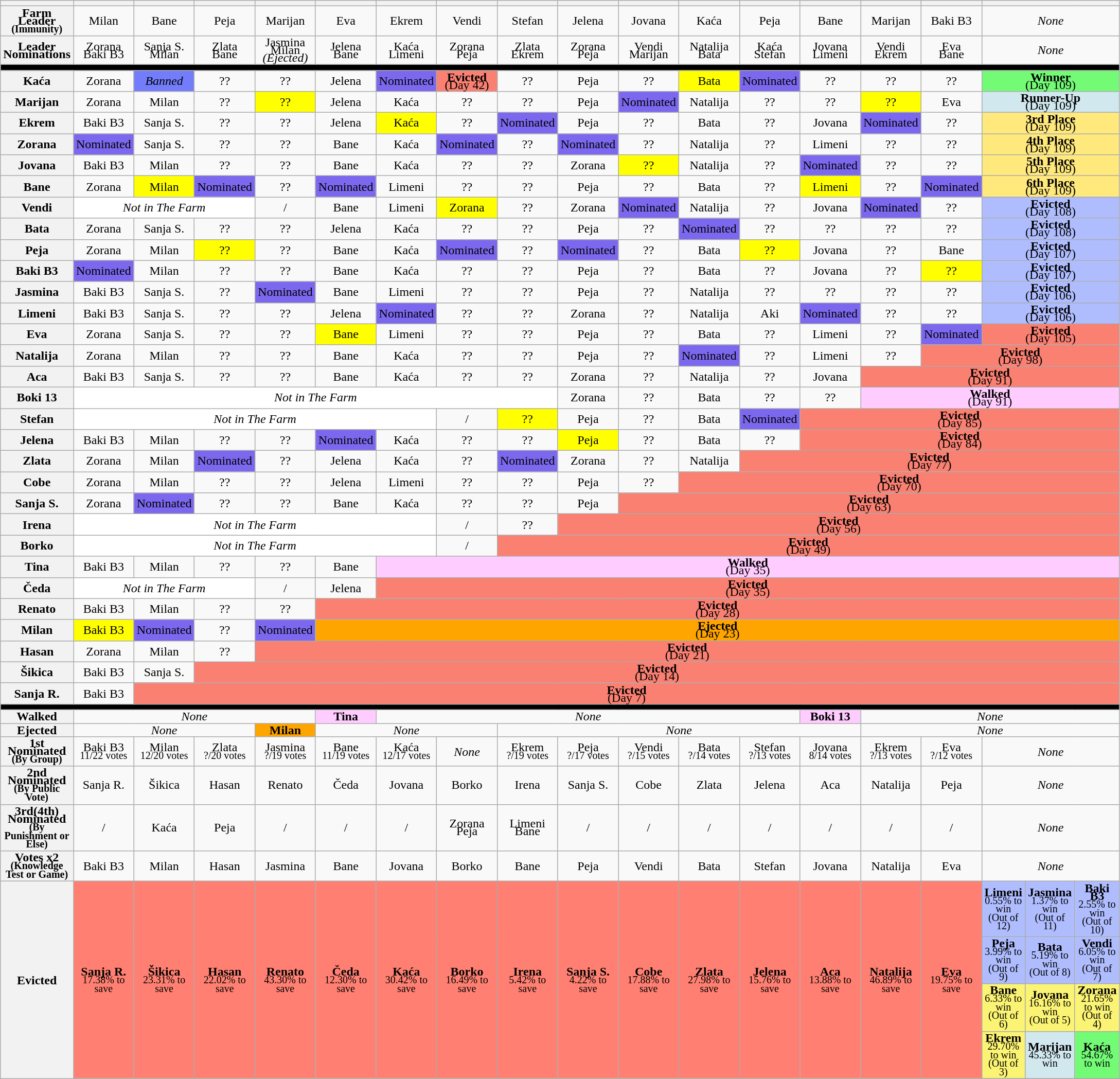<table class="wikitable" style="text-align:center; width:80%; line-height:10px">
<tr>
<th></th>
<th></th>
<th></th>
<th></th>
<th></th>
<th></th>
<th></th>
<th></th>
<th></th>
<th></th>
<th></th>
<th></th>
<th></th>
<th></th>
<th></th>
<th></th>
<th colspan="3"></th>
</tr>
<tr>
<th>Farm Leader<br><small>(Immunity)</small></th>
<td>Milan</td>
<td>Bane</td>
<td>Peja</td>
<td>Marijan</td>
<td>Eva</td>
<td>Ekrem</td>
<td>Vendi</td>
<td>Stefan</td>
<td>Jelena</td>
<td>Jovana</td>
<td>Kaća</td>
<td>Peja</td>
<td>Bane</td>
<td>Marijan</td>
<td>Baki B3</td>
<td colspan=3><em>None</em></td>
</tr>
<tr>
<th>Leader Nominations</th>
<td>Zorana<br>Baki B3</td>
<td>Sanja S.<br>Milan</td>
<td>Zlata<br>Bane</td>
<td>Jasmina<br> Milan <em>(Ejected)</em></td>
<td>Jelena<br>Bane</td>
<td>Kaća<br>Limeni</td>
<td>Zorana<br>Peja</td>
<td>Zlata<br>Ekrem</td>
<td>Zorana<br>Peja</td>
<td>Vendi<br>Marijan</td>
<td>Natalija<br>Bata</td>
<td>Kaća<br>Stefan</td>
<td>Jovana<br>Limeni</td>
<td>Vendi<br>Ekrem</td>
<td>Eva<br>Bane</td>
<td colspan=3><em>None</em></td>
</tr>
<tr>
<th style="background:#000000;" colspan="19"></th>
</tr>
<tr>
<th>Kaća</th>
<td>Zorana</td>
<td style="background:#737DFB;"><em>Banned</em></td>
<td>??</td>
<td>??</td>
<td>Jelena</td>
<td style="background:#7b68ee;">Nominated</td>
<td style="background:salmon; text-align:center;" colspan=1><strong>Evicted</strong> <br> (Day 42)</td>
<td>??</td>
<td>Peja</td>
<td>??</td>
<td style="background:yellow; text-align:center;">Bata</td>
<td style="background:#7b68ee;">Nominated</td>
<td>??</td>
<td>??</td>
<td>??</td>
<td style="background:#73FB76" colspan=3><strong>Winner</strong> <br> (Day 109)</td>
</tr>
<tr>
<th>Marijan</th>
<td>Zorana</td>
<td>Milan</td>
<td>??</td>
<td style="background:yellow; text-align:center;">??</td>
<td>Jelena</td>
<td>Kaća</td>
<td>??</td>
<td>??</td>
<td>Peja</td>
<td style="background:#7b68ee;">Nominated</td>
<td>Natalija</td>
<td>??</td>
<td>??</td>
<td style="background:yellow; text-align:center;">??</td>
<td>Eva</td>
<td style="background:#D1E8EF" colspan=3><strong>Runner-Up</strong> <br> (Day 109)</td>
</tr>
<tr>
<th>Ekrem</th>
<td>Baki B3</td>
<td>Sanja S.</td>
<td>??</td>
<td>??</td>
<td>Jelena</td>
<td style="background:yellow; text-align:center;">Kaća</td>
<td>??</td>
<td style="background:#7b68ee;">Nominated</td>
<td>Peja</td>
<td>??</td>
<td>Bata</td>
<td>??</td>
<td>Jovana</td>
<td style="background:#7b68ee;">Nominated</td>
<td>??</td>
<td style="background:#FFE87C" colspan=3><strong>3rd Place</strong> <br> (Day 109)</td>
</tr>
<tr>
<th>Zorana</th>
<td style="background:#7b68ee;">Nominated</td>
<td>Sanja S.</td>
<td>??</td>
<td>??</td>
<td>Bane</td>
<td>Kaća</td>
<td style="background:#7b68ee;">Nominated</td>
<td>??</td>
<td style="background:#7b68ee;">Nominated</td>
<td>??</td>
<td>Natalija</td>
<td>??</td>
<td>Limeni</td>
<td>??</td>
<td>??</td>
<td style="background:#FFE87C" colspan=3><strong>4th Place</strong> <br> (Day 109)</td>
</tr>
<tr>
<th>Jovana</th>
<td>Baki B3</td>
<td>Milan</td>
<td>??</td>
<td>??</td>
<td>Bane</td>
<td>Kaća</td>
<td>??</td>
<td>??</td>
<td>Zorana</td>
<td style="background:yellow; text-align:center;">??</td>
<td>Natalija</td>
<td>??</td>
<td style="background:#7b68ee;">Nominated</td>
<td>??</td>
<td>??</td>
<td style="background:#FFE87C" colspan=3><strong>5th Place</strong> <br> (Day 109)</td>
</tr>
<tr>
<th>Bane</th>
<td>Zorana</td>
<td style="background:yellow; text-align:center;">Milan</td>
<td style="background:#7b68ee;">Nominated</td>
<td>??</td>
<td style="background:#7b68ee;">Nominated</td>
<td>Limeni</td>
<td>??</td>
<td>??</td>
<td>Peja</td>
<td>??</td>
<td>Bata</td>
<td>??</td>
<td style="background:yellow; text-align:center;">Limeni</td>
<td>??</td>
<td style="background:#7b68ee;">Nominated</td>
<td style="background:#FFE87C" colspan=3><strong>6th Place</strong> <br> (Day 109)</td>
</tr>
<tr>
<th>Vendi</th>
<td style="background:white; text-align:center;" colspan="3"><em>Not in The Farm</em></td>
<td>/</td>
<td>Bane</td>
<td>Limeni</td>
<td style="background:yellow; text-align:center;">Zorana</td>
<td>??</td>
<td>Zorana</td>
<td style="background:#7b68ee;">Nominated</td>
<td>Natalija</td>
<td>??</td>
<td>Jovana</td>
<td style="background:#7b68ee;">Nominated</td>
<td>??</td>
<td style="background:#afbdff" colspan=16><strong>Evicted</strong> <br> (Day 108)</td>
</tr>
<tr>
<th>Bata</th>
<td>Zorana</td>
<td>Sanja S.</td>
<td>??</td>
<td>??</td>
<td>Jelena</td>
<td>Kaća</td>
<td>??</td>
<td>??</td>
<td>Peja</td>
<td>??</td>
<td style="background:#7b68ee;">Nominated</td>
<td>??</td>
<td>??</td>
<td>??</td>
<td>??</td>
<td style="background:#afbdff" colspan=16><strong>Evicted</strong> <br> (Day 108)</td>
</tr>
<tr>
<th>Peja</th>
<td>Zorana</td>
<td>Milan</td>
<td style="background:yellow; text-align:center;">??</td>
<td>??</td>
<td>Bane</td>
<td>Kaća</td>
<td style="background:#7b68ee;">Nominated</td>
<td>??</td>
<td style="background:#7b68ee;">Nominated</td>
<td>??</td>
<td>Bata</td>
<td style="background:yellow; text-align:center;">??</td>
<td>Jovana</td>
<td>??</td>
<td>Bane</td>
<td style="background:#afbdff" colspan=16><strong>Evicted</strong> <br> (Day 107)</td>
</tr>
<tr>
<th>Baki B3</th>
<td style="background:#7b68ee;">Nominated</td>
<td>Milan</td>
<td>??</td>
<td>??</td>
<td>Bane</td>
<td>Kaća</td>
<td>??</td>
<td>??</td>
<td>Peja</td>
<td>??</td>
<td>Bata</td>
<td>??</td>
<td>Jovana</td>
<td>??</td>
<td style="background:yellow; text-align:center;">??</td>
<td style="background:#afbdff" colspan=16><strong>Evicted</strong> <br> (Day 107)</td>
</tr>
<tr>
<th>Jasmina</th>
<td>Baki B3</td>
<td>Sanja S.</td>
<td>??</td>
<td style="background:#7b68ee;">Nominated</td>
<td>Bane</td>
<td>Limeni</td>
<td>??</td>
<td>??</td>
<td>Peja</td>
<td>??</td>
<td>Natalija</td>
<td>??</td>
<td>??</td>
<td>??</td>
<td>??</td>
<td style="background:#afbdff" colspan=16><strong>Evicted</strong> <br> (Day 106)</td>
</tr>
<tr>
<th>Limeni</th>
<td>Baki B3</td>
<td>Sanja S.</td>
<td>??</td>
<td>??</td>
<td>Jelena</td>
<td style="background:#7b68ee;">Nominated</td>
<td>??</td>
<td>??</td>
<td>Zorana</td>
<td>??</td>
<td>Natalija</td>
<td>Aki</td>
<td style="background:#7b68ee;">Nominated</td>
<td>??</td>
<td>??</td>
<td style="background:#afbdff" colspan=16><strong>Evicted</strong> <br> (Day 106)</td>
</tr>
<tr>
<th>Eva</th>
<td>Zorana</td>
<td>Sanja S.</td>
<td>??</td>
<td>??</td>
<td style="background:yellow; text-align:center;">Bane</td>
<td>Limeni</td>
<td>??</td>
<td>??</td>
<td>Peja</td>
<td>??</td>
<td>Bata</td>
<td>??</td>
<td>Limeni</td>
<td>??</td>
<td style="background:#7b68ee;">Nominated</td>
<td style="background:salmon; text-align:center;" colspan=16><strong>Evicted</strong> <br> (Day 105)</td>
</tr>
<tr>
<th>Natalija</th>
<td>Zorana</td>
<td>Milan</td>
<td>??</td>
<td>??</td>
<td>Bane</td>
<td>Kaća</td>
<td>??</td>
<td>??</td>
<td>Peja</td>
<td>??</td>
<td style="background:#7b68ee;">Nominated</td>
<td>??</td>
<td>Limeni</td>
<td>??</td>
<td style="background:salmon; text-align:center;" colspan=16><strong>Evicted</strong> <br> (Day 98)</td>
</tr>
<tr>
<th>Aca</th>
<td>Baki B3</td>
<td>Sanja S.</td>
<td>??</td>
<td>??</td>
<td>Bane</td>
<td>Kaća</td>
<td>??</td>
<td>??</td>
<td>Zorana</td>
<td>??</td>
<td>Natalija</td>
<td>??</td>
<td>Jovana</td>
<td style="background:salmon; text-align:center;" colspan=16><strong>Evicted</strong> <br> (Day 91)</td>
</tr>
<tr>
<th>Boki 13</th>
<td style="background:white; text-align:center;" colspan="8"><em>Not in The Farm</em></td>
<td>Zorana</td>
<td>??</td>
<td>Bata</td>
<td>??</td>
<td>??</td>
<td style="background:#fcf; text-align:center;" colspan=14><strong>Walked</strong> <br> (Day 91)</td>
</tr>
<tr>
<th>Stefan</th>
<td style="background:white; text-align:center;" colspan="6"><em>Not in The Farm</em></td>
<td>/</td>
<td style="background:yellow; text-align:center;">??</td>
<td>Peja</td>
<td>??</td>
<td>Bata</td>
<td style="background:#7b68ee;">Nominated</td>
<td style="background:salmon; text-align:center;" colspan=16><strong>Evicted</strong> <br> (Day 85)</td>
</tr>
<tr>
<th>Jelena</th>
<td>Baki B3</td>
<td>Milan</td>
<td>??</td>
<td>??</td>
<td style="background:#7b68ee;">Nominated</td>
<td>Kaća</td>
<td>??</td>
<td>??</td>
<td style="background:yellow; text-align:center;">Peja</td>
<td>??</td>
<td>Bata</td>
<td>??</td>
<td style="background:salmon; text-align:center;" colspan=16><strong>Evicted</strong> <br> (Day 84)</td>
</tr>
<tr>
<th>Zlata</th>
<td>Zorana</td>
<td>Milan</td>
<td style="background:#7b68ee;">Nominated</td>
<td>??</td>
<td>Jelena</td>
<td>Kaća</td>
<td>??</td>
<td style="background:#7b68ee;">Nominated</td>
<td>Zorana</td>
<td>??</td>
<td>Natalija</td>
<td style="background:salmon; text-align:center;" colspan=16><strong>Evicted</strong> <br> (Day 77)</td>
</tr>
<tr>
<th>Cobe</th>
<td>Zorana</td>
<td>Milan</td>
<td>??</td>
<td>??</td>
<td>Jelena</td>
<td>Limeni</td>
<td>??</td>
<td>??</td>
<td>Peja</td>
<td>??</td>
<td style="background:salmon; text-align:center;" colspan=16><strong>Evicted</strong> <br> (Day 70)</td>
</tr>
<tr>
<th>Sanja S.</th>
<td>Zorana</td>
<td style="background:#7b68ee;">Nominated</td>
<td>??</td>
<td>??</td>
<td>Bane</td>
<td>Kaća</td>
<td>??</td>
<td>??</td>
<td>Peja</td>
<td style="background:salmon; text-align:center;" colspan=16><strong>Evicted</strong> <br> (Day 63)</td>
</tr>
<tr>
<th>Irena</th>
<td style="background:white; text-align:center;" colspan="6"><em>Not in The Farm</em></td>
<td>/</td>
<td>??</td>
<td style="background:salmon; text-align:center;" colspan=16><strong>Evicted</strong> <br> (Day 56)</td>
</tr>
<tr>
<th>Borko</th>
<td style="background:white; text-align:center;" colspan="6"><em>Not in The Farm</em></td>
<td>/</td>
<td style="background:salmon; text-align:center;" colspan=16><strong>Evicted</strong> <br> (Day 49)</td>
</tr>
<tr>
<th>Tina</th>
<td>Baki B3</td>
<td>Milan</td>
<td>??</td>
<td>??</td>
<td>Bane</td>
<td style="background:#fcf; text-align:center;" colspan=14><strong>Walked</strong> <br> (Day 35)</td>
</tr>
<tr>
<th>Čeda</th>
<td style="background:white; text-align:center;" colspan="3"><em>Not in The Farm</em></td>
<td>/</td>
<td>Jelena</td>
<td style="background:salmon; text-align:center;" colspan=16><strong>Evicted</strong> <br> (Day 35)</td>
</tr>
<tr>
<th>Renato</th>
<td>Baki B3</td>
<td>Milan</td>
<td>??</td>
<td>??</td>
<td style="background:salmon; text-align:center;" colspan=14><strong>Evicted</strong> <br> (Day 28)</td>
</tr>
<tr>
<th>Milan</th>
<td style="background:yellow; text-align:center;">Baki B3</td>
<td style="background:#7b68ee;">Nominated</td>
<td>??</td>
<td style="background:#7b68ee;">Nominated</td>
<td style="background:#FFA500; text-align:center;" colspan=17><strong>Ejected</strong> <br> (Day 23)</td>
</tr>
<tr>
<th>Hasan</th>
<td>Zorana</td>
<td>Milan</td>
<td>??</td>
<td style="background:salmon; text-align:center;" colspan=16><strong>Evicted</strong> <br> (Day 21)</td>
</tr>
<tr>
<th>Šikica</th>
<td>Baki B3</td>
<td>Sanja S.</td>
<td style="background:salmon; text-align:center;" colspan=17><strong>Evicted</strong> <br> (Day 14)</td>
</tr>
<tr>
<th>Sanja R.</th>
<td>Baki B3</td>
<td style="background:salmon; text-align:center;" colspan=17><strong>Evicted</strong> <br> (Day 7)</td>
</tr>
<tr>
<th style="background:#000000;" colspan="19"></th>
</tr>
<tr>
<th>Walked</th>
<td colspan="4"><em>None</em></td>
<td style="background:#fcf;"><strong>Tina</strong></td>
<td colspan="7"><em>None</em></td>
<td style="background:#fcf;"><strong>Boki 13</strong></td>
<td colspan="11"><em>None</em></td>
</tr>
<tr>
<th>Ejected</th>
<td colspan="3"><em>None</em></td>
<td style="background:#FFA500;"><strong>Milan</strong></td>
<td colspan="3"><em>None</em></td>
<td colspan="6"><em>None</em></td>
<td colspan="6"><em>None</em></td>
</tr>
<tr>
<th>1st Nominated<br><small>(By Group)</small></th>
<td>Baki B3<br><small>11/22 votes</small></td>
<td>Milan<br><small>12/20 votes</small></td>
<td>Zlata<br><small>?/20 votes</small></td>
<td>Jasmina<br><small>?/19 votes</small></td>
<td>Bane<br><small>11/19 votes</small></td>
<td>Kaća <br><small>12/17 votes</small></td>
<td><em>None</em></td>
<td>Ekrem<br><small>?/19 votes</small></td>
<td>Peja<br><small>?/17 votes</small></td>
<td>Vendi<br><small>?/15 votes</small></td>
<td>Bata<br><small>?/14 votes</small></td>
<td>Stefan<br><small>?/13 votes</small></td>
<td>Jovana<br><small>8/14 votes</small></td>
<td>Ekrem<br><small>?/13 votes</small></td>
<td>Eva<br><small>?/12 votes</small></td>
<td colspan=3><em>None</em></td>
</tr>
<tr>
<th>2nd Nominated<br><small>(By Public Vote)</small></th>
<td>Sanja R.</td>
<td>Šikica</td>
<td>Hasan</td>
<td>Renato</td>
<td>Čeda</td>
<td>Jovana</td>
<td>Borko</td>
<td>Irena</td>
<td>Sanja S.</td>
<td>Cobe</td>
<td>Zlata</td>
<td>Jelena</td>
<td>Aca</td>
<td>Natalija</td>
<td>Peja</td>
<td colspan=3><em>None</em></td>
</tr>
<tr>
<th>3rd(4th) Nominated<br><small>(By Punishment or Else)</small></th>
<td>/</td>
<td>Kaća</td>
<td>Peja</td>
<td>/</td>
<td>/</td>
<td>/</td>
<td>Zorana<br>Peja</td>
<td>Limeni<br>Bane</td>
<td>/</td>
<td>/</td>
<td>/</td>
<td>/</td>
<td>/</td>
<td>/</td>
<td>/</td>
<td colspan=3><em>None</em></td>
</tr>
<tr>
<th>Votes x2<br><small>(Knowledge Test or Game)</small></th>
<td>Baki B3</td>
<td>Milan</td>
<td>Hasan</td>
<td>Jasmina</td>
<td>Bane</td>
<td>Jovana</td>
<td>Borko</td>
<td>Bane</td>
<td>Peja</td>
<td>Vendi</td>
<td>Bata</td>
<td>Stefan</td>
<td>Jovana</td>
<td>Natalija</td>
<td>Eva</td>
<td colspan=3><em>None</em></td>
</tr>
<tr>
<th rowspan="8">Evicted</th>
<td rowspan="8" style="background:#FF8072"><strong>Sanja R.</strong><br><small>17.38% to save</small></td>
<td rowspan="8" style="background:#FF8072"><strong>Šikica</strong><br><small>23.31% to save</small></td>
<td rowspan="8" style="background:#FF8072"><strong>Hasan</strong><br><small>22.02% to save</small></td>
<td rowspan="8" style="background:#FF8072"><strong>Renato</strong><br><small>43.30% to save</small></td>
<td rowspan="8" style="background:#FF8072"><strong>Čeda</strong><br><small>12.30% to save</small></td>
<td rowspan="8" style="background:#FF8072"><strong>Kaća</strong><br><small>30.42% to save</small></td>
<td rowspan="8" style="background:#FF8072"><strong>Borko</strong><br><small>16.49% to save</small></td>
<td rowspan="8" style="background:#FF8072"><strong>Irena</strong><br><small>5.42% to save</small></td>
<td rowspan="8" style="background:#FF8072"><strong>Sanja S.</strong><br><small>4.22% to save</small></td>
<td rowspan="8" style="background:#FF8072"><strong>Cobe</strong><br><small>17.88% to save</small></td>
<td rowspan="8" style="background:#FF8072"><strong>Zlata</strong><br><small>27.98% to save</small></td>
<td rowspan="8" style="background:#FF8072"><strong>Jelena</strong><br><small>15.76% to save</small></td>
<td rowspan="8" style="background:#FF8072"><strong>Aca</strong><br><small>13.88% to save</small></td>
<td rowspan="8" style="background:#FF8072"><strong>Natalija</strong><br><small>46.89% to save</small></td>
<td rowspan="8" style="background:#FF8072"><strong>Eva</strong><br><small>19.75% to save</small></td>
<td rowspan="1" style="background:#afbdff"><strong>Limeni</strong><br><small>0.55% to win<br>(Out of 12)</small></td>
<td rowspan="1" style="background:#afbdff"><strong>Jasmina</strong><br><small>1.37% to win<br>(Out of 11)</small></td>
<td rowspan="1" style="background:#afbdff"><strong>Baki B3</strong><br><small>2.55% to win<br>(Out of 10)</small></td>
</tr>
<tr>
<td rowspan="1" style="background:#afbdff"><strong>Peja</strong><br><small>3.99% to win<br>(Out of 9)</small></td>
<td rowspan="1" style="background:#afbdff"><strong>Bata</strong><br><small>5.19% to win<br>(Out of 8)</small></td>
<td rowspan="1" style="background:#afbdff"><strong>Vendi</strong><br><small>6.05% to win<br>(Out of 7)</small></td>
</tr>
<tr>
<td rowspan="1" style="background:#FBF373"><strong>Bane</strong><br><small>6.33% to win<br>(Out of 6)</small></td>
<td rowspan="1" style="background:#FBF373"><strong>Jovana</strong><br><small>16.16% to win<br>(Out of 5)</small></td>
<td rowspan="1" style="background:#FBF373"><strong>Zorana</strong><br><small>21.65% to win<br>(Out of 4)</small></td>
</tr>
<tr>
<td rowspan="1" style="background:#FBF373"><strong>Ekrem</strong><br><small>29.70% to win<br>(Out of 3)</small></td>
<td rowspan="1" style="background:#D1E8EF" colspan="1"><strong>Marijan</strong><br><small>45.33% to win</small></td>
<td rowspan="1" style="background:#73FB76" colspan="1"><strong>Kaća</strong><br><small>54.67% to win</small></td>
</tr>
<tr>
</tr>
</table>
